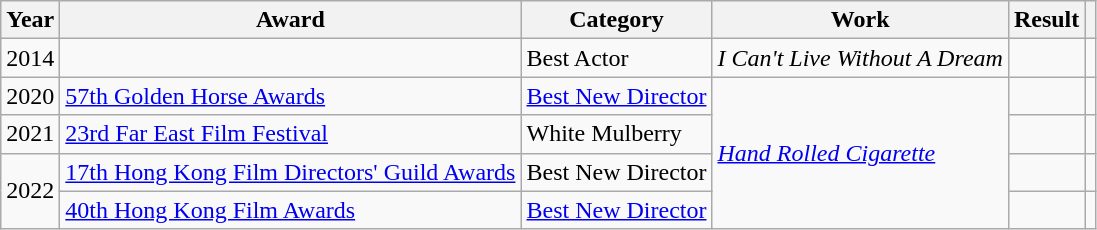<table class="wikitable plainrowheaders">
<tr>
<th>Year</th>
<th>Award</th>
<th>Category</th>
<th>Work</th>
<th>Result</th>
<th></th>
</tr>
<tr>
<td>2014</td>
<td></td>
<td>Best Actor</td>
<td><em>I Can't Live Without A Dream</em></td>
<td></td>
<td></td>
</tr>
<tr>
<td>2020</td>
<td><a href='#'>57th Golden Horse Awards</a></td>
<td><a href='#'>Best New Director</a></td>
<td rowspan="4"><em><a href='#'>Hand Rolled Cigarette</a></em></td>
<td></td>
<td></td>
</tr>
<tr>
<td>2021</td>
<td><a href='#'>23rd Far East Film Festival</a></td>
<td>White Mulberry</td>
<td></td>
<td></td>
</tr>
<tr>
<td rowspan="2">2022</td>
<td><a href='#'>17th Hong Kong Film Directors' Guild Awards</a></td>
<td>Best New Director</td>
<td></td>
<td></td>
</tr>
<tr>
<td><a href='#'>40th Hong Kong Film Awards</a></td>
<td><a href='#'>Best New Director</a></td>
<td></td>
<td></td>
</tr>
</table>
